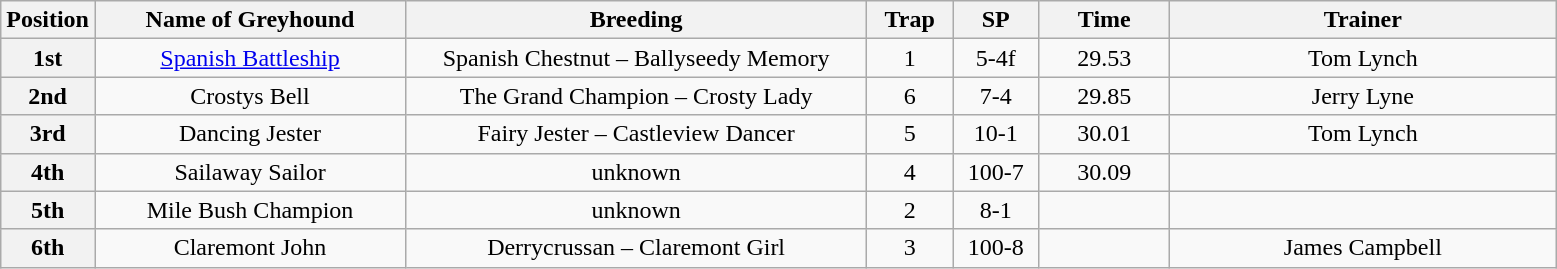<table class="wikitable" style="text-align:center">
<tr>
<th width=50>Position</th>
<th width=200>Name of Greyhound</th>
<th width=300>Breeding</th>
<th width=50>Trap</th>
<th width=50>SP</th>
<th width=80>Time</th>
<th width=250>Trainer</th>
</tr>
<tr>
<th>1st</th>
<td><a href='#'>Spanish Battleship</a></td>
<td>Spanish Chestnut – Ballyseedy Memory</td>
<td>1</td>
<td>5-4f</td>
<td>29.53</td>
<td>Tom Lynch</td>
</tr>
<tr>
<th>2nd</th>
<td>Crostys Bell</td>
<td>The Grand Champion – Crosty Lady</td>
<td>6</td>
<td>7-4</td>
<td>29.85</td>
<td>Jerry Lyne</td>
</tr>
<tr>
<th>3rd</th>
<td>Dancing Jester</td>
<td>Fairy Jester – Castleview Dancer</td>
<td>5</td>
<td>10-1</td>
<td>30.01</td>
<td>Tom Lynch</td>
</tr>
<tr>
<th>4th</th>
<td>Sailaway Sailor</td>
<td>unknown</td>
<td>4</td>
<td>100-7</td>
<td>30.09</td>
<td></td>
</tr>
<tr>
<th>5th</th>
<td>Mile Bush Champion</td>
<td>unknown</td>
<td>2</td>
<td>8-1</td>
<td></td>
<td></td>
</tr>
<tr>
<th>6th</th>
<td>Claremont John</td>
<td>Derrycrussan – Claremont Girl</td>
<td>3</td>
<td>100-8</td>
<td></td>
<td>James Campbell</td>
</tr>
</table>
